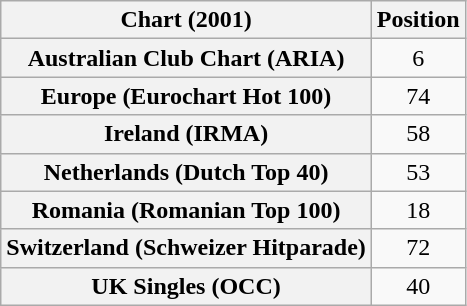<table class="wikitable sortable plainrowheaders" style="text-align:center">
<tr>
<th scope="col">Chart (2001)</th>
<th scope="col">Position</th>
</tr>
<tr>
<th scope="row">Australian Club Chart (ARIA)</th>
<td>6</td>
</tr>
<tr>
<th scope="row">Europe (Eurochart Hot 100)</th>
<td>74</td>
</tr>
<tr>
<th scope="row">Ireland (IRMA)</th>
<td>58</td>
</tr>
<tr>
<th scope="row">Netherlands (Dutch Top 40)</th>
<td>53</td>
</tr>
<tr>
<th scope="row">Romania (Romanian Top 100)</th>
<td>18</td>
</tr>
<tr>
<th scope="row">Switzerland (Schweizer Hitparade)</th>
<td>72</td>
</tr>
<tr>
<th scope="row">UK Singles (OCC)</th>
<td>40</td>
</tr>
</table>
